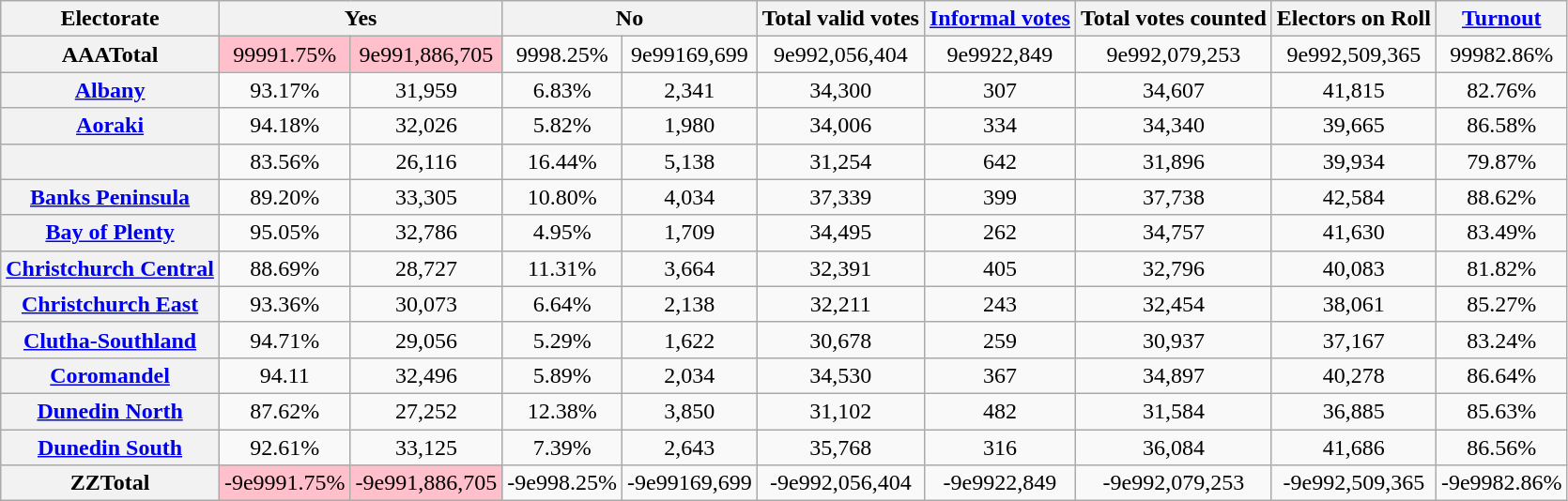<table class="wikitable sortable">
<tr>
<th class="col">Electorate</th>
<th class="col" colspan=2>Yes </th>
<th class="col" colspan=2>No </th>
<th class="col">Total valid votes</th>
<th class="col"><a href='#'>Informal votes</a></th>
<th class="col">Total votes counted</th>
<th class="col">Electors on Roll</th>
<th class="col"><a href='#'>Turnout</a></th>
</tr>
<tr>
<th class="row" align="center" bgcolor="#FFC0CB"><span>AAA</span>Total</th>
<td align="center" bgcolor="#FFC0CB"><span>999</span>91.75%</td>
<td align="center" bgcolor="#FFC0CB"><span>9e99</span>1,886,705</td>
<td align="center"><span>999</span>8.25%</td>
<td align="center"><span>9e99</span>169,699</td>
<td align="center"><span>9e99</span>2,056,404</td>
<td align="center"><span>9e99</span>22,849</td>
<td align="center"><span>9e99</span>2,079,253</td>
<td align="center"><span>9e99</span>2,509,365</td>
<td align="center"><span>999</span>82.86%</td>
</tr>
<tr>
<th class="row" align="center"><a href='#'>Albany</a></th>
<td align="center">93.17%</td>
<td align="center">31,959</td>
<td align="center">6.83%</td>
<td align="center">2,341</td>
<td align="center">34,300</td>
<td align="center">307</td>
<td align="center">34,607</td>
<td align="center">41,815</td>
<td align="center">82.76%</td>
</tr>
<tr>
<th class="row" align="center"><a href='#'>Aoraki</a></th>
<td align="center">94.18%</td>
<td align="center">32,026</td>
<td align="center">5.82%</td>
<td align="center">1,980</td>
<td align="center">34,006</td>
<td align="center">334</td>
<td align="center">34,340</td>
<td align="center">39,665</td>
<td align="center">86.58%</td>
</tr>
<tr>
<th class="row" align="center"></th>
<td align="center">83.56%</td>
<td align="center">26,116</td>
<td align="center">16.44%</td>
<td align="center">5,138</td>
<td align="center">31,254</td>
<td align="center">642</td>
<td align="center">31,896</td>
<td align="center">39,934</td>
<td align="center">79.87%</td>
</tr>
<tr>
<th class="row" align="center"><a href='#'>Banks Peninsula</a></th>
<td align="center">89.20%</td>
<td align="center">33,305</td>
<td align="center">10.80%</td>
<td align="center">4,034</td>
<td align="center">37,339</td>
<td align="center">399</td>
<td align="center">37,738</td>
<td align="center">42,584</td>
<td align="center">88.62%</td>
</tr>
<tr>
<th class="row" align="center"><a href='#'>Bay of Plenty</a></th>
<td align="center">95.05%</td>
<td align="center">32,786</td>
<td align="center">4.95%</td>
<td align="center">1,709</td>
<td align="center">34,495</td>
<td align="center">262</td>
<td align="center">34,757</td>
<td align="center">41,630</td>
<td align="center">83.49%</td>
</tr>
<tr>
<th class="row" align="center"><a href='#'>Christchurch Central</a></th>
<td align="center">88.69%</td>
<td align="center">28,727</td>
<td align="center">11.31%</td>
<td align="center">3,664</td>
<td align="center">32,391</td>
<td align="center">405</td>
<td align="center">32,796</td>
<td align="center">40,083</td>
<td align="center">81.82%</td>
</tr>
<tr>
<th class="row" align="center"><a href='#'>Christchurch East</a></th>
<td align="center">93.36%</td>
<td align="center">30,073</td>
<td align="center">6.64%</td>
<td align="center">2,138</td>
<td align="center">32,211</td>
<td align="center">243</td>
<td align="center">32,454</td>
<td align="center">38,061</td>
<td align="center">85.27%</td>
</tr>
<tr>
<th class="row" align="center"><a href='#'>Clutha-Southland</a></th>
<td align="center">94.71%</td>
<td align="center">29,056</td>
<td align="center">5.29%</td>
<td align="center">1,622</td>
<td align="center">30,678</td>
<td align="center">259</td>
<td align="center">30,937</td>
<td align="center">37,167</td>
<td align="center">83.24%</td>
</tr>
<tr>
<th class="row" align="center"><a href='#'>Coromandel</a></th>
<td align="center">94.11</td>
<td align="center">32,496</td>
<td align="center">5.89%</td>
<td align="center">2,034</td>
<td align="center">34,530</td>
<td align="center">367</td>
<td align="center">34,897</td>
<td align="center">40,278</td>
<td align="center">86.64%</td>
</tr>
<tr>
<th class="row" align="center"><a href='#'>Dunedin North</a></th>
<td align="center">87.62%</td>
<td align="center">27,252</td>
<td align="center">12.38%</td>
<td align="center">3,850</td>
<td align="center">31,102</td>
<td align="center">482</td>
<td align="center">31,584</td>
<td align="center">36,885</td>
<td align="center">85.63%</td>
</tr>
<tr>
<th class="row" align="center"><a href='#'>Dunedin South</a></th>
<td align="center">92.61%</td>
<td align="center">33,125</td>
<td align="center">7.39%</td>
<td align="center">2,643</td>
<td align="center">35,768</td>
<td align="center">316</td>
<td align="center">36,084</td>
<td align="center">41,686</td>
<td align="center">86.56%</td>
</tr>
<tr>
<th class="row" align="center" bgcolor="#FFC0CB"><span>ZZ</span>Total</th>
<td align="center" bgcolor="#FFC0CB"><span>-9e99</span>91.75%</td>
<td align="center" bgcolor="#FFC0CB"><span>-9e99</span>1,886,705</td>
<td align="center"><span>-9e99</span>8.25%</td>
<td align="center"><span>-9e99</span>169,699</td>
<td align="center"><span>-9e99</span>2,056,404</td>
<td align="center"><span>-9e99</span>22,849</td>
<td align="center"><span>-9e99</span>2,079,253</td>
<td align="center"><span>-9e99</span>2,509,365</td>
<td align="center"><span>-9e99</span>82.86%</td>
</tr>
</table>
